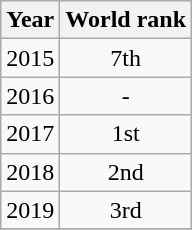<table class=wikitable>
<tr>
<th>Year</th>
<th>World rank</th>
</tr>
<tr>
<td>2015</td>
<td align="center">7th</td>
</tr>
<tr>
<td>2016</td>
<td align="center">-</td>
</tr>
<tr>
<td>2017</td>
<td align="center">1st</td>
</tr>
<tr>
<td>2018</td>
<td align="center">2nd</td>
</tr>
<tr>
<td>2019</td>
<td align="center">3rd</td>
</tr>
<tr>
</tr>
</table>
